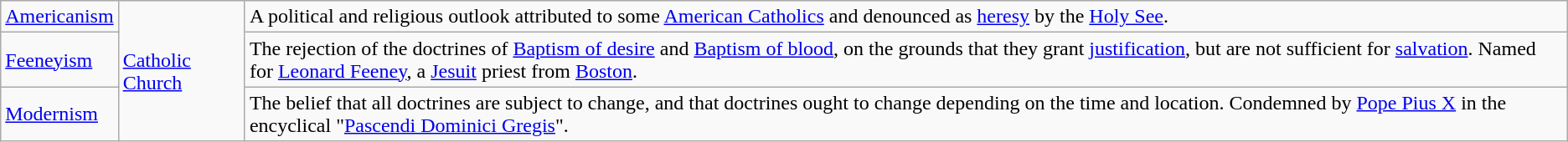<table class="wikitable">
<tr>
<td><a href='#'>Americanism</a></td>
<td rowspan="3"><a href='#'>Catholic Church</a></td>
<td>A political and religious outlook attributed to some <a href='#'>American Catholics</a> and denounced as <a href='#'>heresy</a> by the <a href='#'>Holy See</a>.</td>
</tr>
<tr>
<td><a href='#'>Feeneyism</a></td>
<td>The rejection of the doctrines of <a href='#'>Baptism of desire</a> and <a href='#'>Baptism of blood</a>, on the grounds that they grant <a href='#'>justification</a>, but are not sufficient for <a href='#'>salvation</a>. Named for <a href='#'>Leonard Feeney</a>, a <a href='#'>Jesuit</a> priest from <a href='#'>Boston</a>.</td>
</tr>
<tr>
<td><a href='#'>Modernism</a></td>
<td>The belief that all doctrines are subject to change, and that doctrines ought to change depending on the time and location. Condemned by <a href='#'>Pope Pius X</a> in the encyclical "<a href='#'>Pascendi Dominici Gregis</a>".</td>
</tr>
</table>
